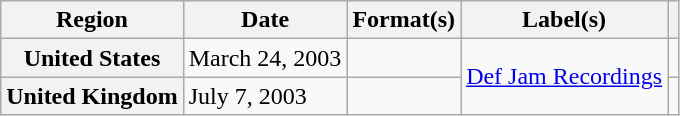<table class="wikitable plainrowheaders">
<tr>
<th scope="col">Region</th>
<th scope="col">Date</th>
<th scope="col">Format(s)</th>
<th scope="col">Label(s)</th>
<th scope="col"></th>
</tr>
<tr>
<th scope="row">United States</th>
<td>March 24, 2003</td>
<td></td>
<td rowspan="2"><a href='#'>Def Jam Recordings</a></td>
<td></td>
</tr>
<tr>
<th scope="row">United Kingdom</th>
<td>July 7, 2003</td>
<td></td>
<td></td>
</tr>
</table>
